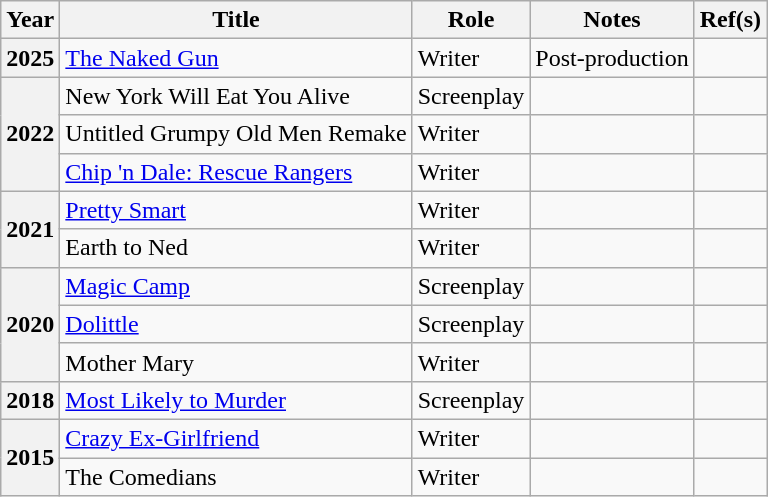<table class="wikitable sortable">
<tr>
<th>Year</th>
<th>Title</th>
<th>Role</th>
<th>Notes</th>
<th><abbr>Ref(s)</abbr></th>
</tr>
<tr>
<th rowspan="1">2025</th>
<td><bdi><a href='#'>The Naked Gun</a></bdi></td>
<td>Writer</td>
<td>Post-production</td>
<td></td>
</tr>
<tr>
<th rowspan="3">2022</th>
<td><bdi>New York Will Eat You Alive</bdi></td>
<td>Screenplay</td>
<td></td>
<td></td>
</tr>
<tr>
<td><bdi>Untitled Grumpy Old Men Remake</bdi></td>
<td>Writer</td>
<td></td>
<td></td>
</tr>
<tr>
<td><bdi><a href='#'>Chip 'n Dale: Rescue Rangers</a></bdi></td>
<td>Writer</td>
<td></td>
<td></td>
</tr>
<tr>
<th rowspan="2">2021</th>
<td><a href='#'>Pretty Smart</a></td>
<td>Writer</td>
<td></td>
<td></td>
</tr>
<tr>
<td>Earth to Ned</td>
<td>Writer</td>
<td></td>
<td></td>
</tr>
<tr>
<th rowspan="3">2020</th>
<td><bdi><a href='#'>Magic Camp</a></bdi></td>
<td>Screenplay</td>
<td></td>
<td></td>
</tr>
<tr>
<td><bdi><a href='#'>Dolittle</a></bdi></td>
<td>Screenplay</td>
<td></td>
<td></td>
</tr>
<tr>
<td>Mother Mary</td>
<td>Writer</td>
<td></td>
<td></td>
</tr>
<tr>
<th>2018</th>
<td><bdi><a href='#'>Most Likely to Murder</a></bdi></td>
<td>Screenplay</td>
<td></td>
<td></td>
</tr>
<tr>
<th rowspan="2">2015</th>
<td><bdi><a href='#'>Crazy Ex-Girlfriend</a></bdi></td>
<td>Writer</td>
<td></td>
<td></td>
</tr>
<tr>
<td>The Comedians</td>
<td>Writer</td>
<td></td>
<td></td>
</tr>
</table>
